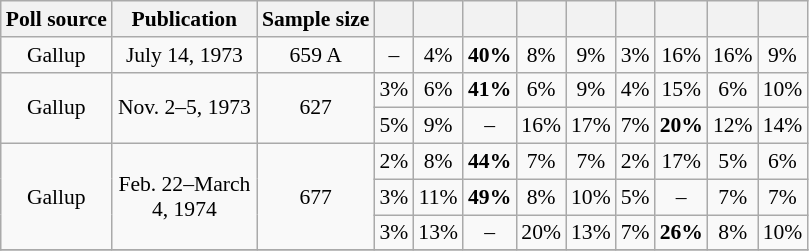<table class="wikitable" style="font-size:90%;text-align:center;">
<tr>
<th>Poll source</th>
<th style="width:90px;">Publication</th>
<th>Sample size</th>
<th></th>
<th></th>
<th></th>
<th></th>
<th></th>
<th></th>
<th></th>
<th></th>
<th></th>
</tr>
<tr>
<td>Gallup</td>
<td>July 14, 1973</td>
<td>659 A</td>
<td>–</td>
<td>4%</td>
<td><strong>40%</strong></td>
<td>8%</td>
<td>9%</td>
<td>3%</td>
<td>16%</td>
<td>16%</td>
<td>9%</td>
</tr>
<tr>
<td rowspan="2">Gallup</td>
<td rowspan="2">Nov. 2–5, 1973</td>
<td rowspan="2">627</td>
<td>3%</td>
<td>6%</td>
<td><strong>41%</strong></td>
<td>6%</td>
<td>9%</td>
<td>4%</td>
<td>15%</td>
<td>6%</td>
<td>10%</td>
</tr>
<tr>
<td>5%</td>
<td>9%</td>
<td>–</td>
<td>16%</td>
<td>17%</td>
<td>7%</td>
<td><strong>20%</strong></td>
<td>12%</td>
<td>14%</td>
</tr>
<tr>
<td rowspan="3">Gallup</td>
<td rowspan="3">Feb. 22–March 4, 1974</td>
<td rowspan="3">677</td>
<td>2%</td>
<td>8%</td>
<td><strong>44%</strong></td>
<td>7%</td>
<td>7%</td>
<td>2%</td>
<td>17%</td>
<td>5%</td>
<td>6%</td>
</tr>
<tr>
<td>3%</td>
<td>11%</td>
<td><strong>49%</strong></td>
<td>8%</td>
<td>10%</td>
<td>5%</td>
<td>–</td>
<td>7%</td>
<td>7%</td>
</tr>
<tr>
<td>3%</td>
<td>13%</td>
<td>–</td>
<td>20%</td>
<td>13%</td>
<td>7%</td>
<td><strong>26%</strong></td>
<td>8%</td>
<td>10%</td>
</tr>
<tr>
</tr>
</table>
